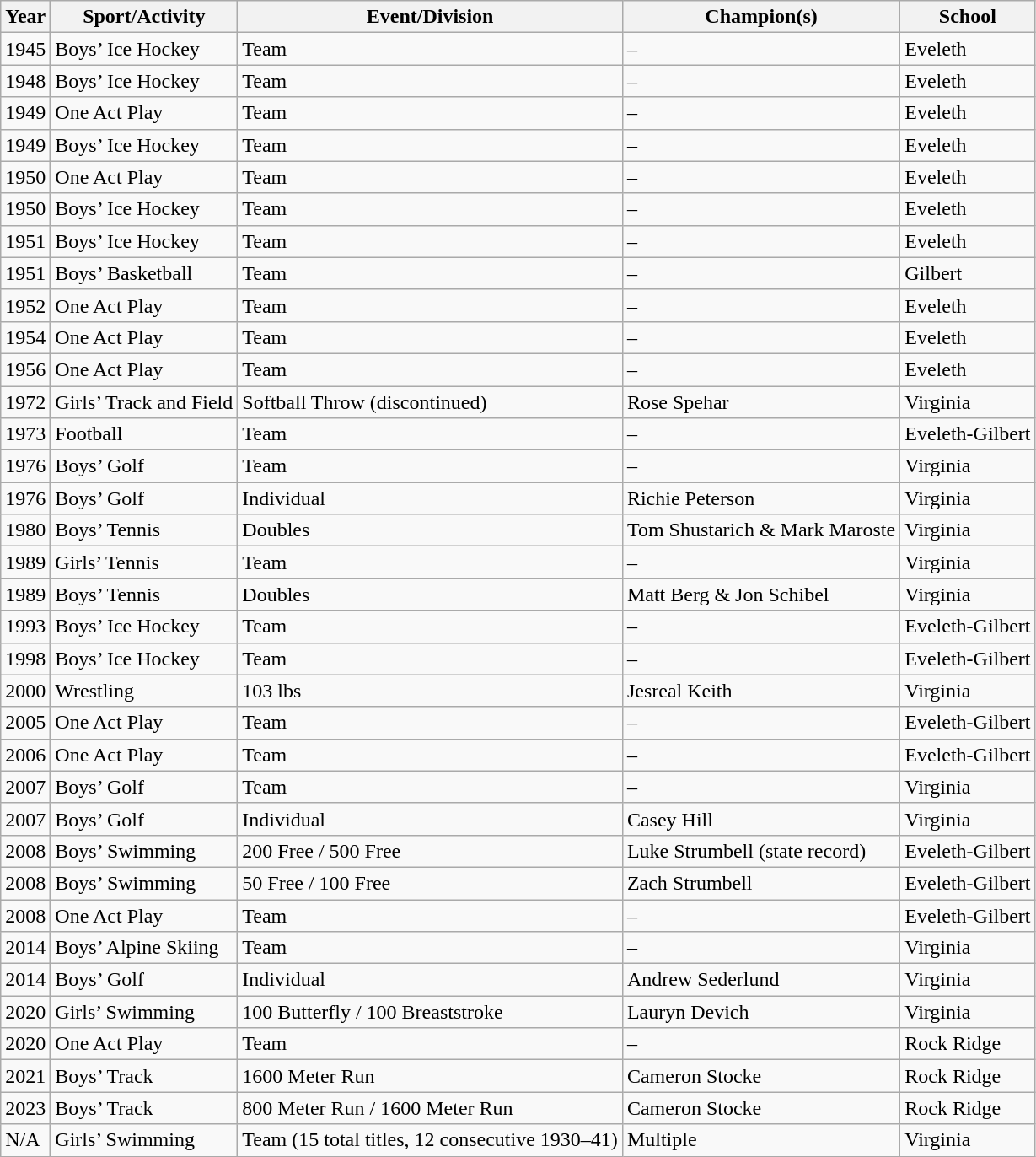<table class="wikitable sortable">
<tr>
<th>Year</th>
<th>Sport/Activity</th>
<th>Event/Division</th>
<th>Champion(s)</th>
<th>School</th>
</tr>
<tr>
<td>1945</td>
<td>Boys’ Ice Hockey</td>
<td>Team</td>
<td>–</td>
<td>Eveleth</td>
</tr>
<tr>
<td>1948</td>
<td>Boys’ Ice Hockey</td>
<td>Team</td>
<td>–</td>
<td>Eveleth</td>
</tr>
<tr>
<td>1949</td>
<td>One Act Play</td>
<td>Team</td>
<td>–</td>
<td>Eveleth</td>
</tr>
<tr>
<td>1949</td>
<td>Boys’ Ice Hockey</td>
<td>Team</td>
<td>–</td>
<td>Eveleth</td>
</tr>
<tr>
<td>1950</td>
<td>One Act Play</td>
<td>Team</td>
<td>–</td>
<td>Eveleth</td>
</tr>
<tr>
<td>1950</td>
<td>Boys’ Ice Hockey</td>
<td>Team</td>
<td>–</td>
<td>Eveleth</td>
</tr>
<tr>
<td>1951</td>
<td>Boys’ Ice Hockey</td>
<td>Team</td>
<td>–</td>
<td>Eveleth</td>
</tr>
<tr>
<td>1951</td>
<td>Boys’ Basketball</td>
<td>Team</td>
<td>–</td>
<td>Gilbert</td>
</tr>
<tr>
<td>1952</td>
<td>One Act Play</td>
<td>Team</td>
<td>–</td>
<td>Eveleth</td>
</tr>
<tr>
<td>1954</td>
<td>One Act Play</td>
<td>Team</td>
<td>–</td>
<td>Eveleth</td>
</tr>
<tr>
<td>1956</td>
<td>One Act Play</td>
<td>Team</td>
<td>–</td>
<td>Eveleth</td>
</tr>
<tr>
<td>1972</td>
<td>Girls’ Track and Field</td>
<td>Softball Throw (discontinued)</td>
<td>Rose Spehar</td>
<td>Virginia</td>
</tr>
<tr>
<td>1973</td>
<td>Football</td>
<td>Team</td>
<td>–</td>
<td>Eveleth-Gilbert</td>
</tr>
<tr>
<td>1976</td>
<td>Boys’ Golf</td>
<td>Team</td>
<td>–</td>
<td>Virginia</td>
</tr>
<tr>
<td>1976</td>
<td>Boys’ Golf</td>
<td>Individual</td>
<td>Richie Peterson</td>
<td>Virginia</td>
</tr>
<tr>
<td>1980</td>
<td>Boys’ Tennis</td>
<td>Doubles</td>
<td>Tom Shustarich & Mark Maroste</td>
<td>Virginia</td>
</tr>
<tr>
<td>1989</td>
<td>Girls’ Tennis</td>
<td>Team</td>
<td>–</td>
<td>Virginia</td>
</tr>
<tr>
<td>1989</td>
<td>Boys’ Tennis</td>
<td>Doubles</td>
<td>Matt Berg & Jon Schibel</td>
<td>Virginia</td>
</tr>
<tr>
<td>1993</td>
<td>Boys’ Ice Hockey</td>
<td>Team</td>
<td>–</td>
<td>Eveleth-Gilbert</td>
</tr>
<tr>
<td>1998</td>
<td>Boys’ Ice Hockey</td>
<td>Team</td>
<td>–</td>
<td>Eveleth-Gilbert</td>
</tr>
<tr>
<td>2000</td>
<td>Wrestling</td>
<td>103 lbs</td>
<td>Jesreal Keith</td>
<td>Virginia</td>
</tr>
<tr>
<td>2005</td>
<td>One Act Play</td>
<td>Team</td>
<td>–</td>
<td>Eveleth-Gilbert</td>
</tr>
<tr>
<td>2006</td>
<td>One Act Play</td>
<td>Team</td>
<td>–</td>
<td>Eveleth-Gilbert</td>
</tr>
<tr>
<td>2007</td>
<td>Boys’ Golf</td>
<td>Team</td>
<td>–</td>
<td>Virginia</td>
</tr>
<tr>
<td>2007</td>
<td>Boys’ Golf</td>
<td>Individual</td>
<td>Casey Hill</td>
<td>Virginia</td>
</tr>
<tr>
<td>2008</td>
<td>Boys’ Swimming</td>
<td>200 Free / 500 Free</td>
<td>Luke Strumbell (state record)</td>
<td>Eveleth-Gilbert</td>
</tr>
<tr>
<td>2008</td>
<td>Boys’ Swimming</td>
<td>50 Free / 100 Free</td>
<td>Zach Strumbell</td>
<td>Eveleth-Gilbert</td>
</tr>
<tr>
<td>2008</td>
<td>One Act Play</td>
<td>Team</td>
<td>–</td>
<td>Eveleth-Gilbert</td>
</tr>
<tr>
<td>2014</td>
<td>Boys’ Alpine Skiing</td>
<td>Team</td>
<td>–</td>
<td>Virginia</td>
</tr>
<tr>
<td>2014</td>
<td>Boys’ Golf</td>
<td>Individual</td>
<td>Andrew Sederlund</td>
<td>Virginia</td>
</tr>
<tr>
<td>2020</td>
<td>Girls’ Swimming</td>
<td>100 Butterfly / 100 Breaststroke</td>
<td>Lauryn Devich</td>
<td>Virginia</td>
</tr>
<tr>
<td>2020</td>
<td>One Act Play</td>
<td>Team</td>
<td>–</td>
<td>Rock Ridge</td>
</tr>
<tr>
<td>2021</td>
<td>Boys’ Track</td>
<td>1600 Meter Run</td>
<td>Cameron Stocke</td>
<td>Rock Ridge</td>
</tr>
<tr>
<td>2023</td>
<td>Boys’ Track</td>
<td>800 Meter Run / 1600 Meter Run</td>
<td>Cameron Stocke</td>
<td>Rock Ridge</td>
</tr>
<tr>
<td>N/A</td>
<td>Girls’ Swimming</td>
<td>Team (15 total titles, 12 consecutive 1930–41)</td>
<td>Multiple</td>
<td>Virginia</td>
</tr>
</table>
